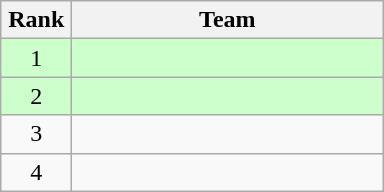<table class="wikitable" style="text-align: center;">
<tr>
<th width=40>Rank</th>
<th width=200>Team</th>
</tr>
<tr bgcolor=#ccffcc>
<td>1</td>
<td align=left></td>
</tr>
<tr bgcolor=#ccffcc>
<td>2</td>
<td align=left></td>
</tr>
<tr>
<td>3</td>
<td align=left></td>
</tr>
<tr>
<td>4</td>
<td align=left></td>
</tr>
</table>
